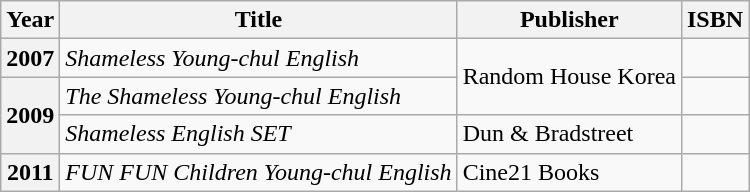<table class="wikitable">
<tr>
<th>Year</th>
<th>Title</th>
<th>Publisher</th>
<th>ISBN</th>
</tr>
<tr>
<th align="center">2007</th>
<td><em>Shameless Young-chul English</em></td>
<td rowspan="2">Random House Korea</td>
<td></td>
</tr>
<tr>
<th rowspan="2" align="center">2009</th>
<td><em>The Shameless Young-chul English</em></td>
<td></td>
</tr>
<tr>
<td><em>Shameless English SET</em></td>
<td>Dun & Bradstreet</td>
<td></td>
</tr>
<tr>
<th align="center">2011</th>
<td><em>FUN FUN Children Young-chul English</em></td>
<td>Cine21 Books</td>
<td></td>
</tr>
</table>
